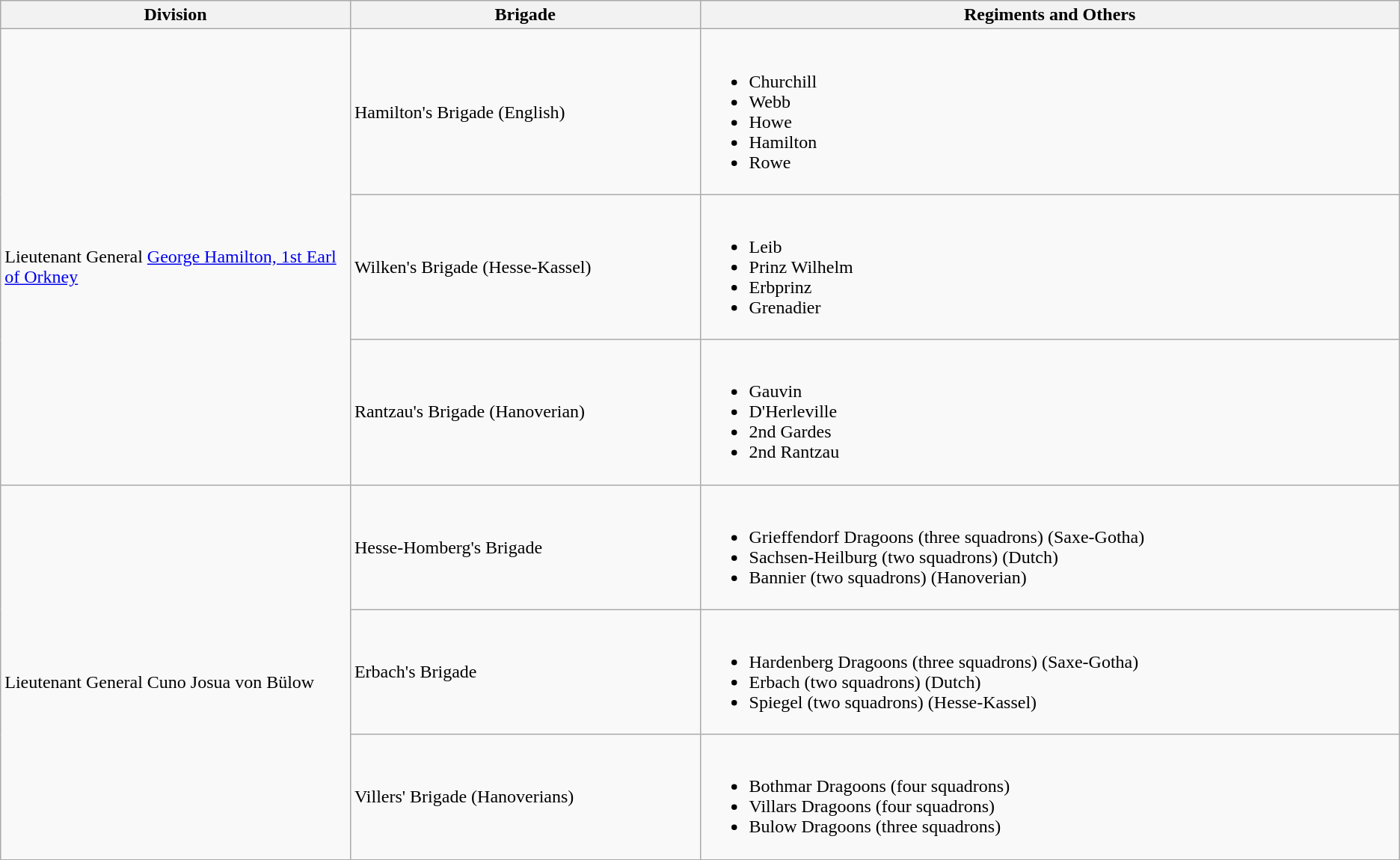<table class="wikitable">
<tr>
<th width=25%>Division</th>
<th width=25%>Brigade</th>
<th>Regiments and Others</th>
</tr>
<tr>
<td rowspan=3><br>Lieutenant General <a href='#'>George Hamilton, 1st Earl of Orkney</a></td>
<td>Hamilton's Brigade (English)</td>
<td><br><ul><li>Churchill</li><li>Webb</li><li>Howe</li><li>Hamilton</li><li>Rowe</li></ul></td>
</tr>
<tr>
<td>Wilken's Brigade (Hesse-Kassel)</td>
<td><br><ul><li>Leib</li><li>Prinz Wilhelm</li><li>Erbprinz</li><li>Grenadier</li></ul></td>
</tr>
<tr>
<td>Rantzau's Brigade (Hanoverian)</td>
<td><br><ul><li>Gauvin</li><li>D'Herleville</li><li>2nd Gardes</li><li>2nd Rantzau</li></ul></td>
</tr>
<tr>
<td rowspan=3><br>Lieutenant General Cuno Josua von Bülow</td>
<td>Hesse-Homberg's Brigade</td>
<td><br><ul><li>Grieffendorf Dragoons (three squadrons) (Saxe-Gotha)</li><li>Sachsen-Heilburg (two squadrons) (Dutch)</li><li>Bannier (two squadrons) (Hanoverian)</li></ul></td>
</tr>
<tr>
<td>Erbach's Brigade</td>
<td><br><ul><li>Hardenberg Dragoons (three squadrons) (Saxe-Gotha)</li><li>Erbach (two squadrons) (Dutch)</li><li>Spiegel (two squadrons) (Hesse-Kassel)</li></ul></td>
</tr>
<tr>
<td>Villers' Brigade (Hanoverians)</td>
<td><br><ul><li>Bothmar Dragoons (four squadrons)</li><li>Villars Dragoons (four squadrons)</li><li>Bulow Dragoons (three squadrons)</li></ul></td>
</tr>
</table>
